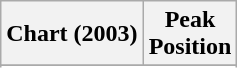<table class="wikitable sortable">
<tr>
<th>Chart (2003)</th>
<th>Peak<br>Position</th>
</tr>
<tr>
</tr>
<tr>
</tr>
</table>
